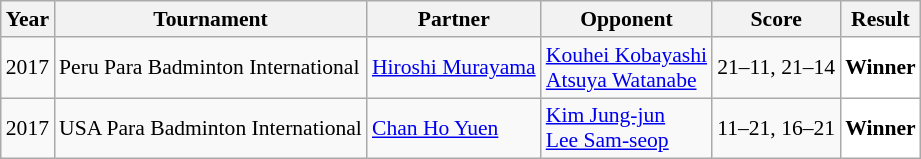<table class="sortable wikitable" style="font-size: 90%;">
<tr>
<th>Year</th>
<th>Tournament</th>
<th>Partner</th>
<th>Opponent</th>
<th>Score</th>
<th>Result</th>
</tr>
<tr>
<td align="center">2017</td>
<td align="left">Peru Para Badminton International</td>
<td> <a href='#'>Hiroshi Murayama</a></td>
<td align="left"> <a href='#'>Kouhei Kobayashi</a><br> <a href='#'>Atsuya Watanabe</a></td>
<td align="left">21–11, 21–14</td>
<td style="text-align:left; background:white"> <strong>Winner</strong></td>
</tr>
<tr>
<td align="center">2017</td>
<td align="left">USA Para Badminton International</td>
<td> <a href='#'>Chan Ho Yuen</a></td>
<td align="left"> <a href='#'>Kim Jung-jun</a><br> <a href='#'>Lee Sam-seop</a></td>
<td align="left">11–21, 16–21</td>
<td style="text-align:left; background:white"> <strong>Winner</strong></td>
</tr>
</table>
